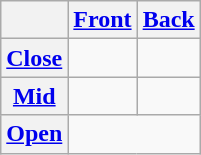<table class="wikitable" style="text-align:center">
<tr>
<th></th>
<th><a href='#'>Front</a></th>
<th><a href='#'>Back</a></th>
</tr>
<tr>
<th><a href='#'>Close</a></th>
<td></td>
<td></td>
</tr>
<tr>
<th><a href='#'>Mid</a></th>
<td></td>
<td></td>
</tr>
<tr>
<th><a href='#'>Open</a></th>
<td colspan="2"></td>
</tr>
</table>
